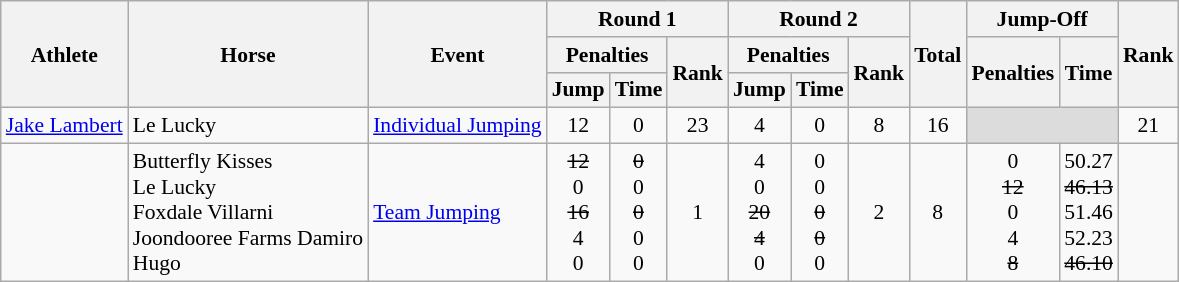<table class="wikitable" border="1" style="font-size:90%">
<tr>
<th rowspan=3>Athlete</th>
<th rowspan=3>Horse</th>
<th rowspan=3>Event</th>
<th colspan=3>Round 1</th>
<th colspan=3>Round 2</th>
<th rowspan=3>Total</th>
<th colspan=2>Jump-Off</th>
<th rowspan=3>Rank</th>
</tr>
<tr>
<th colspan=2>Penalties</th>
<th rowspan=2>Rank</th>
<th colspan=2>Penalties</th>
<th rowspan=2>Rank</th>
<th rowspan=2>Penalties</th>
<th rowspan=2>Time</th>
</tr>
<tr>
<th>Jump</th>
<th>Time</th>
<th>Jump</th>
<th>Time</th>
</tr>
<tr>
<td><a href='#'>Jake Lambert</a></td>
<td>Le Lucky</td>
<td><a href='#'>Individual Jumping</a></td>
<td align=center>12</td>
<td align=center>0</td>
<td align=center>23</td>
<td align=center>4</td>
<td align=center>0</td>
<td align=center>8</td>
<td align=center>16</td>
<td colspan=2 bgcolor=#DCDCDC></td>
<td align=center>21</td>
</tr>
<tr>
<td><br><br><br><br></td>
<td>Butterfly Kisses<br>Le Lucky<br>Foxdale Villarni<br>Joondooree Farms Damiro<br>Hugo</td>
<td><a href='#'>Team Jumping</a></td>
<td align=center><s>12</s><br>0<br><s>16</s><br>4<br>0</td>
<td align=center><s>0</s><br>0<br><s>0</s><br>0<br>0</td>
<td align=center>1</td>
<td align=center>4<br>0<br><s>20</s><br><s>4</s><br>0</td>
<td align=center>0<br>0<br><s>0</s><br><s>0</s><br>0</td>
<td align=center>2</td>
<td align=center>8</td>
<td align=center>0<br><s>12</s><br>0<br>4<br><s>8</s></td>
<td align=center>50.27<br><s>46.13</s><br>51.46<br>52.23<br><s>46.10</s></td>
<td align=center></td>
</tr>
</table>
